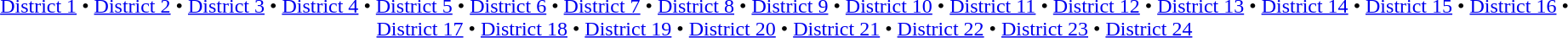<table id=toc class=toc summary=Contents>
<tr>
<td align=center><br><a href='#'>District 1</a> • <a href='#'>District 2</a> • <a href='#'>District 3</a> • <a href='#'>District 4</a> • <a href='#'>District 5</a> • <a href='#'>District 6</a> • <a href='#'>District 7</a> • <a href='#'>District 8</a> • <a href='#'>District 9</a> • <a href='#'>District 10</a> • <a href='#'>District 11</a> •
<a href='#'>District 12</a> • <a href='#'>District 13</a> • <a href='#'>District 14</a> •
<a href='#'>District 15</a> • <a href='#'>District 16</a> • <a href='#'>District 17</a> •
<a href='#'>District 18</a> • <a href='#'>District 19</a> • <a href='#'>District 20</a> • <a href='#'>District 21</a> • <a href='#'>District 22</a> • <a href='#'>District 23</a> • <a href='#'>District 24</a> </td>
</tr>
</table>
